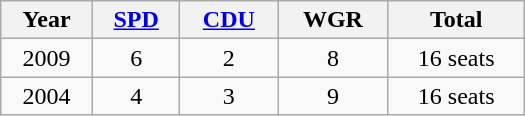<table class="wikitable" width="350">
<tr>
<th>Year</th>
<th><a href='#'>SPD</a></th>
<th><a href='#'>CDU</a></th>
<th>WGR</th>
<th>Total</th>
</tr>
<tr align="center">
<td>2009</td>
<td>6</td>
<td>2</td>
<td>8</td>
<td>16 seats</td>
</tr>
<tr align="center">
<td>2004</td>
<td>4</td>
<td>3</td>
<td>9</td>
<td>16 seats</td>
</tr>
</table>
